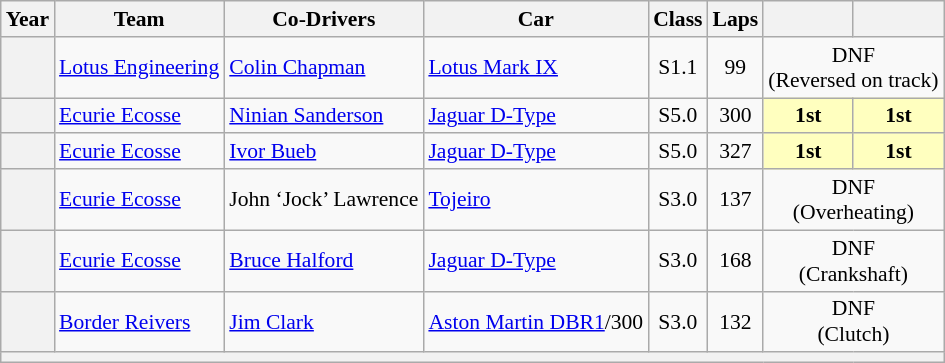<table class="wikitable" style="text-align:center; font-size:90%">
<tr>
<th>Year</th>
<th>Team</th>
<th>Co-Drivers</th>
<th>Car</th>
<th>Class</th>
<th>Laps</th>
<th></th>
<th></th>
</tr>
<tr>
<th></th>
<td align=left> <a href='#'>Lotus Engineering</a></td>
<td align=left> <a href='#'>Colin Chapman</a></td>
<td align=left><a href='#'>Lotus Mark IX</a></td>
<td>S1.1</td>
<td>99</td>
<td colspan=2>DNF<br>(Reversed on track)</td>
</tr>
<tr>
<th></th>
<td align=left> <a href='#'>Ecurie Ecosse</a></td>
<td align=left> <a href='#'>Ninian Sanderson</a></td>
<td align=left><a href='#'>Jaguar D-Type</a></td>
<td>S5.0</td>
<td>300</td>
<td style="background:#ffffbf;"><strong>1st</strong></td>
<td style="background:#ffffbf;"><strong>1st</strong></td>
</tr>
<tr>
<th></th>
<td align=left> <a href='#'>Ecurie Ecosse</a></td>
<td align=left> <a href='#'>Ivor Bueb</a></td>
<td align=left><a href='#'>Jaguar D-Type</a></td>
<td>S5.0</td>
<td>327</td>
<td style="background:#ffffbf;"><strong>1st</strong></td>
<td style="background:#ffffbf;"><strong>1st</strong></td>
</tr>
<tr>
<th></th>
<td align=left> <a href='#'>Ecurie Ecosse</a></td>
<td align=left> John ‘Jock’ Lawrence</td>
<td align=left><a href='#'>Tojeiro</a></td>
<td>S3.0</td>
<td>137</td>
<td colspan=2>DNF<br>(Overheating)</td>
</tr>
<tr>
<th></th>
<td align=left> <a href='#'>Ecurie Ecosse</a></td>
<td align=left> <a href='#'>Bruce Halford</a></td>
<td align=left><a href='#'>Jaguar D-Type</a></td>
<td>S3.0</td>
<td>168</td>
<td colspan=2>DNF<br>(Crankshaft)</td>
</tr>
<tr>
<th></th>
<td align=left> <a href='#'>Border Reivers</a></td>
<td align=left> <a href='#'>Jim Clark</a></td>
<td align=left><a href='#'>Aston Martin DBR1</a>/300</td>
<td>S3.0</td>
<td>132</td>
<td colspan=2>DNF<br>(Clutch)</td>
</tr>
<tr>
<th colspan="8"></th>
</tr>
</table>
